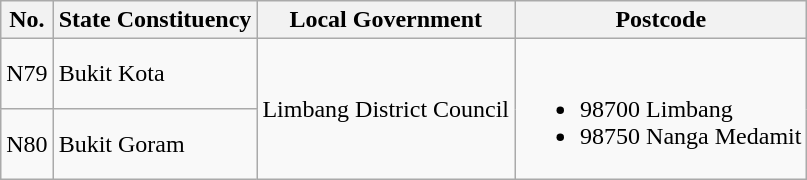<table class="wikitable">
<tr>
<th>No.</th>
<th>State Constituency</th>
<th>Local Government</th>
<th>Postcode</th>
</tr>
<tr>
<td>N79</td>
<td>Bukit Kota</td>
<td rowspan="2">Limbang District Council</td>
<td rowspan="2"><br><ul><li>98700 Limbang</li><li>98750 Nanga Medamit</li></ul></td>
</tr>
<tr>
<td>N80</td>
<td>Bukit Goram</td>
</tr>
</table>
